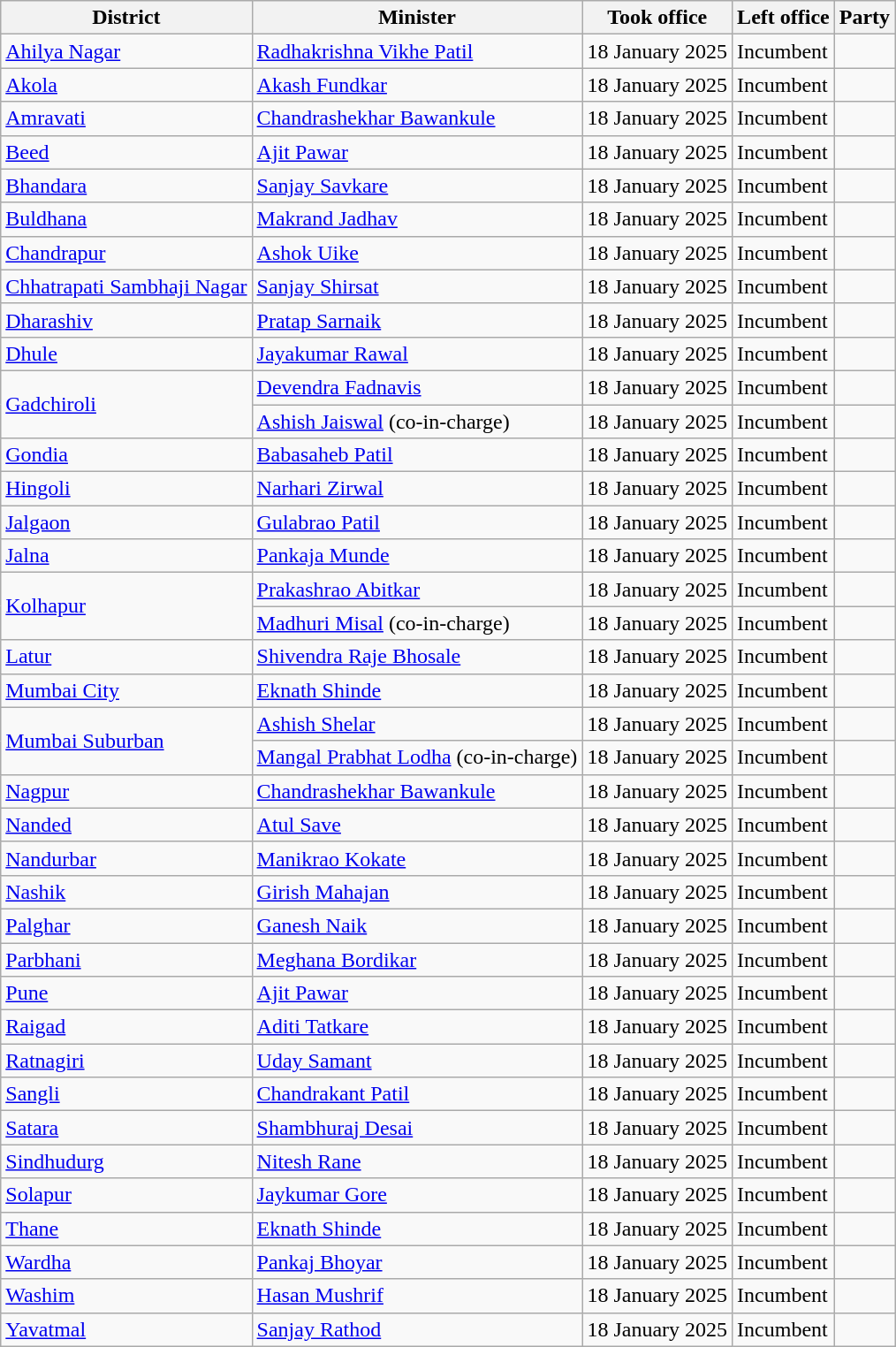<table class="wikitable sortable" border="1">
<tr>
<th>District</th>
<th>Minister</th>
<th>Took office</th>
<th>Left office</th>
<th colspan="2">Party</th>
</tr>
<tr>
<td><a href='#'>Ahilya Nagar</a></td>
<td><a href='#'>Radhakrishna Vikhe Patil</a></td>
<td>18 January 2025</td>
<td>Incumbent</td>
<td></td>
</tr>
<tr>
<td><a href='#'>Akola</a></td>
<td><a href='#'>Akash Fundkar</a></td>
<td>18 January 2025</td>
<td>Incumbent</td>
<td></td>
</tr>
<tr>
<td><a href='#'>Amravati</a></td>
<td><a href='#'>Chandrashekhar Bawankule</a></td>
<td>18 January 2025</td>
<td>Incumbent</td>
<td></td>
</tr>
<tr>
<td><a href='#'>Beed</a></td>
<td><a href='#'>Ajit Pawar</a></td>
<td>18 January 2025</td>
<td>Incumbent</td>
<td></td>
</tr>
<tr>
<td><a href='#'>Bhandara</a></td>
<td><a href='#'>Sanjay Savkare</a></td>
<td>18 January 2025</td>
<td>Incumbent</td>
<td></td>
</tr>
<tr>
<td><a href='#'>Buldhana</a></td>
<td><a href='#'>Makrand Jadhav</a></td>
<td>18 January 2025</td>
<td>Incumbent</td>
<td></td>
</tr>
<tr>
<td><a href='#'>Chandrapur</a></td>
<td><a href='#'>Ashok Uike</a></td>
<td>18 January 2025</td>
<td>Incumbent</td>
<td></td>
</tr>
<tr>
<td><a href='#'>Chhatrapati Sambhaji Nagar</a></td>
<td><a href='#'>Sanjay Shirsat</a></td>
<td>18 January 2025</td>
<td>Incumbent</td>
<td></td>
</tr>
<tr>
<td><a href='#'>Dharashiv</a></td>
<td><a href='#'>Pratap Sarnaik</a></td>
<td>18 January 2025</td>
<td>Incumbent</td>
<td></td>
</tr>
<tr>
<td><a href='#'>Dhule</a></td>
<td><a href='#'>Jayakumar Rawal</a></td>
<td>18 January 2025</td>
<td>Incumbent</td>
<td></td>
</tr>
<tr>
<td rowspan="2"><a href='#'>Gadchiroli</a></td>
<td><a href='#'>Devendra Fadnavis</a></td>
<td>18 January 2025</td>
<td>Incumbent</td>
<td></td>
</tr>
<tr>
<td><a href='#'>Ashish Jaiswal</a> (co-in-charge)</td>
<td>18 January 2025</td>
<td>Incumbent</td>
<td></td>
</tr>
<tr>
<td><a href='#'>Gondia</a></td>
<td><a href='#'>Babasaheb Patil</a></td>
<td>18 January 2025</td>
<td>Incumbent</td>
<td></td>
</tr>
<tr>
<td><a href='#'>Hingoli</a></td>
<td><a href='#'>Narhari Zirwal</a></td>
<td>18 January 2025</td>
<td>Incumbent</td>
<td></td>
</tr>
<tr>
<td><a href='#'>Jalgaon</a></td>
<td><a href='#'>Gulabrao Patil</a></td>
<td>18 January 2025</td>
<td>Incumbent</td>
<td></td>
</tr>
<tr>
<td><a href='#'>Jalna</a></td>
<td><a href='#'>Pankaja Munde</a></td>
<td>18 January 2025</td>
<td>Incumbent</td>
<td></td>
</tr>
<tr>
<td rowspan="2"><a href='#'>Kolhapur</a></td>
<td><a href='#'>Prakashrao Abitkar</a></td>
<td>18 January 2025</td>
<td>Incumbent</td>
<td></td>
</tr>
<tr>
<td><a href='#'>Madhuri Misal</a> (co-in-charge)</td>
<td>18 January 2025</td>
<td>Incumbent</td>
<td></td>
</tr>
<tr>
<td><a href='#'>Latur</a></td>
<td><a href='#'>Shivendra Raje Bhosale</a></td>
<td>18 January 2025</td>
<td>Incumbent</td>
<td></td>
</tr>
<tr>
<td><a href='#'>Mumbai City</a></td>
<td><a href='#'>Eknath Shinde</a></td>
<td>18 January 2025</td>
<td>Incumbent</td>
<td></td>
</tr>
<tr>
<td rowspan="2"><a href='#'>Mumbai Suburban</a></td>
<td><a href='#'>Ashish Shelar</a></td>
<td>18 January 2025</td>
<td>Incumbent</td>
<td></td>
</tr>
<tr>
<td><a href='#'>Mangal Prabhat Lodha</a> (co-in-charge)</td>
<td>18 January 2025</td>
<td>Incumbent</td>
<td></td>
</tr>
<tr>
<td><a href='#'>Nagpur</a></td>
<td><a href='#'>Chandrashekhar Bawankule</a></td>
<td>18 January 2025</td>
<td>Incumbent</td>
<td></td>
</tr>
<tr>
<td><a href='#'>Nanded</a></td>
<td><a href='#'>Atul Save</a></td>
<td>18 January 2025</td>
<td>Incumbent</td>
<td></td>
</tr>
<tr>
<td><a href='#'>Nandurbar</a></td>
<td><a href='#'>Manikrao Kokate</a></td>
<td>18 January 2025</td>
<td>Incumbent</td>
<td></td>
</tr>
<tr>
<td><a href='#'>Nashik</a></td>
<td><a href='#'>Girish Mahajan</a></td>
<td>18 January 2025</td>
<td>Incumbent</td>
<td></td>
</tr>
<tr>
<td><a href='#'>Palghar</a></td>
<td><a href='#'>Ganesh Naik</a></td>
<td>18 January 2025</td>
<td>Incumbent</td>
<td></td>
</tr>
<tr>
<td><a href='#'>Parbhani</a></td>
<td><a href='#'>Meghana Bordikar</a></td>
<td>18 January 2025</td>
<td>Incumbent</td>
<td></td>
</tr>
<tr>
<td><a href='#'>Pune</a></td>
<td><a href='#'>Ajit Pawar</a></td>
<td>18 January 2025</td>
<td>Incumbent</td>
<td></td>
</tr>
<tr>
<td><a href='#'>Raigad</a></td>
<td><a href='#'>Aditi Tatkare</a></td>
<td>18 January 2025</td>
<td>Incumbent</td>
<td></td>
</tr>
<tr>
<td><a href='#'>Ratnagiri</a></td>
<td><a href='#'>Uday Samant</a></td>
<td>18 January 2025</td>
<td>Incumbent</td>
<td></td>
</tr>
<tr>
<td><a href='#'>Sangli</a></td>
<td><a href='#'>Chandrakant Patil</a></td>
<td>18 January 2025</td>
<td>Incumbent</td>
<td></td>
</tr>
<tr>
<td><a href='#'>Satara</a></td>
<td><a href='#'>Shambhuraj Desai</a></td>
<td>18 January 2025</td>
<td>Incumbent</td>
<td></td>
</tr>
<tr>
<td><a href='#'>Sindhudurg</a></td>
<td><a href='#'>Nitesh Rane</a></td>
<td>18 January 2025</td>
<td>Incumbent</td>
<td></td>
</tr>
<tr>
<td><a href='#'>Solapur</a></td>
<td><a href='#'>Jaykumar Gore</a></td>
<td>18 January 2025</td>
<td>Incumbent</td>
<td></td>
</tr>
<tr>
<td><a href='#'>Thane</a></td>
<td><a href='#'>Eknath Shinde</a></td>
<td>18 January 2025</td>
<td>Incumbent</td>
<td></td>
</tr>
<tr>
<td><a href='#'>Wardha</a></td>
<td><a href='#'>Pankaj Bhoyar</a></td>
<td>18 January 2025</td>
<td>Incumbent</td>
<td></td>
</tr>
<tr>
<td><a href='#'>Washim</a></td>
<td><a href='#'>Hasan Mushrif</a></td>
<td>18 January 2025</td>
<td>Incumbent</td>
<td></td>
</tr>
<tr>
<td><a href='#'>Yavatmal</a></td>
<td><a href='#'>Sanjay Rathod</a></td>
<td>18 January 2025</td>
<td>Incumbent</td>
<td></td>
</tr>
</table>
